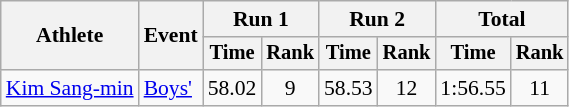<table class="wikitable" style="font-size:90%">
<tr>
<th rowspan="2">Athlete</th>
<th rowspan="2">Event</th>
<th colspan="2">Run 1</th>
<th colspan="2">Run 2</th>
<th colspan="2">Total</th>
</tr>
<tr style="font-size:95%">
<th>Time</th>
<th>Rank</th>
<th>Time</th>
<th>Rank</th>
<th>Time</th>
<th>Rank</th>
</tr>
<tr align=center>
<td align=left><a href='#'>Kim Sang-min</a></td>
<td align=left><a href='#'>Boys'</a></td>
<td>58.02</td>
<td>9</td>
<td>58.53</td>
<td>12</td>
<td>1:56.55</td>
<td>11</td>
</tr>
</table>
